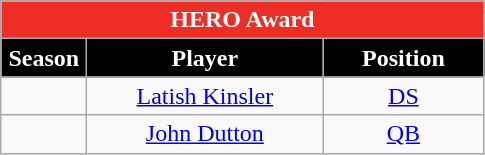<table class="wikitable sortable" style="text-align:center">
<tr>
<td colspan="4" style="background:#EE2D24; color:white;"><strong>HERO Award</strong></td>
</tr>
<tr>
<th style="width:50px; background:#000; color:white;">Season</th>
<th style="width:150px; background:#000; color:white;">Player</th>
<th style="width:100px; background:#000; color:white;">Position</th>
</tr>
<tr>
<td></td>
<td><a href='#'>Latish Kinsler</a></td>
<td><a href='#'>DS</a></td>
</tr>
<tr>
<td></td>
<td><a href='#'>John Dutton</a></td>
<td><a href='#'>QB</a></td>
</tr>
</table>
